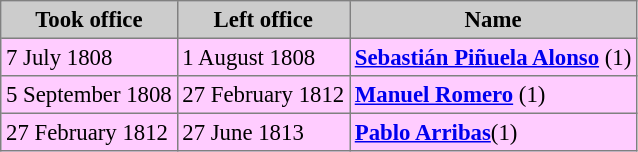<table bgcolor="#f7f8ff" cellpadding="3" cellspacing="0" border="1" style="font-size: 95%; border: gray solid 1px; border-collapse: collapse;">
<tr bgcolor="#CCCCCC">
<th align="center">Took office</th>
<th align="center">Left office</th>
<th align="center">Name</th>
</tr>
<tr bgcolor="#ffccff">
<td>7 July 1808</td>
<td>1 August 1808</td>
<td><strong><a href='#'>Sebastián Piñuela Alonso</a></strong> (1)</td>
</tr>
<tr bgcolor="#ffccff">
<td>5 September 1808</td>
<td>27 February 1812</td>
<td><strong><a href='#'>Manuel Romero</a></strong> (1)</td>
</tr>
<tr bgcolor="#ffccff">
<td>27 February 1812</td>
<td>27 June 1813</td>
<td><strong><a href='#'>Pablo Arribas</a></strong>(1)</td>
</tr>
</table>
